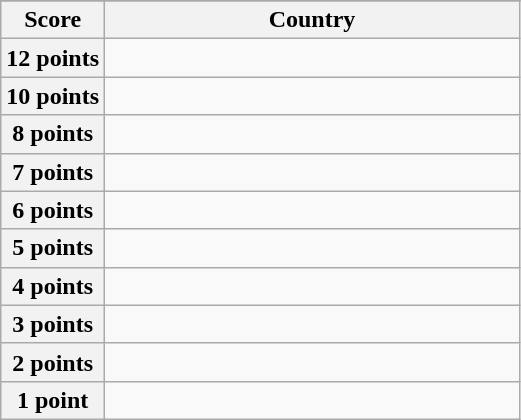<table class="wikitable">
<tr>
</tr>
<tr>
<th scope="col" width="20%">Score</th>
<th scope="col">Country</th>
</tr>
<tr>
<th scope="row">12 points</th>
<td></td>
</tr>
<tr>
<th scope="row">10 points</th>
<td></td>
</tr>
<tr>
<th scope="row">8 points</th>
<td></td>
</tr>
<tr>
<th scope="row">7 points</th>
<td></td>
</tr>
<tr>
<th scope="row">6 points</th>
<td></td>
</tr>
<tr>
<th scope="row">5 points</th>
<td></td>
</tr>
<tr>
<th scope="row">4 points</th>
<td></td>
</tr>
<tr>
<th scope="row">3 points</th>
<td></td>
</tr>
<tr>
<th scope="row">2 points</th>
<td></td>
</tr>
<tr>
<th scope="row">1 point</th>
<td></td>
</tr>
</table>
